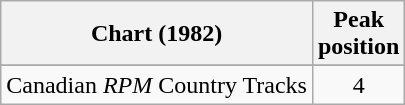<table class="wikitable sortable">
<tr>
<th align="left">Chart (1982)</th>
<th align="center">Peak<br>position</th>
</tr>
<tr>
</tr>
<tr>
<td align="left">Canadian <em>RPM</em> Country Tracks</td>
<td align="center">4</td>
</tr>
</table>
